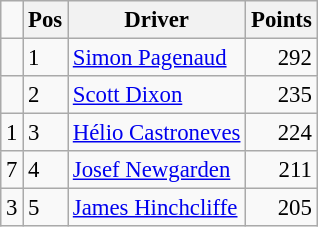<table class="wikitable" style="font-size: 95%;">
<tr>
<td></td>
<th>Pos</th>
<th>Driver</th>
<th>Points</th>
</tr>
<tr>
<td align="left"></td>
<td>1</td>
<td> <a href='#'>Simon Pagenaud</a></td>
<td align="right">292</td>
</tr>
<tr>
<td align="left"></td>
<td>2</td>
<td> <a href='#'>Scott Dixon</a></td>
<td align="right">235</td>
</tr>
<tr>
<td align="left"> 1</td>
<td>3</td>
<td> <a href='#'>Hélio Castroneves</a></td>
<td align="right">224</td>
</tr>
<tr>
<td align="left"> 7</td>
<td>4</td>
<td> <a href='#'>Josef Newgarden</a></td>
<td align="right">211</td>
</tr>
<tr>
<td align="left"> 3</td>
<td>5</td>
<td> <a href='#'>James Hinchcliffe</a></td>
<td align="right">205</td>
</tr>
</table>
